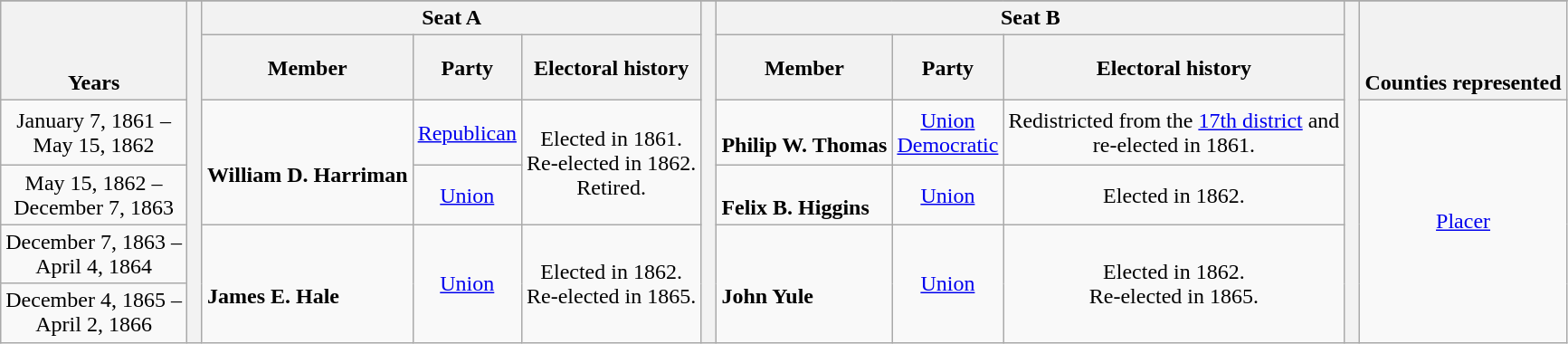<table class=wikitable style="text-align:center">
<tr>
</tr>
<tr valign=bottom>
<th rowspan=2>Years</th>
<th rowspan=20> </th>
<th colspan=3>Seat A</th>
<th rowspan=20> </th>
<th colspan=3>Seat B</th>
<th rowspan=20> </th>
<th rowspan=2>Counties represented</th>
</tr>
<tr style="height:3em">
<th>Member</th>
<th>Party</th>
<th>Electoral history</th>
<th>Member</th>
<th>Party</th>
<th>Electoral history</th>
</tr>
<tr style="height:3em">
<td nowrap>January 7, 1861 – <br> May 15, 1862</td>
<td rowspan=2 align=left><br> <strong>William D. Harriman</strong><br></td>
<td><a href='#'>Republican</a></td>
<td rowspan=2>Elected in 1861. <br> Re-elected in 1862. <br> Retired.</td>
<td align=left><br><strong>Philip W. Thomas</strong><br></td>
<td><a href='#'>Union <br> Democratic</a></td>
<td>Redistricted from the <a href='#'>17th district</a> and <br> re-elected in 1861. <br> </td>
<td rowspan=4><a href='#'>Placer</a></td>
</tr>
<tr>
<td nowrap>May 15, 1862 – <br> December 7, 1863</td>
<td><a href='#'>Union</a></td>
<td align=left><br> <strong>Felix B. Higgins</strong><br></td>
<td><a href='#'>Union</a></td>
<td>Elected in 1862. <br> </td>
</tr>
<tr>
<td nowrap>December 7, 1863 – <br> April 4, 1864</td>
<td rowspan=2 align=left> <br> <strong>James E. Hale</strong><br></td>
<td rowspan=2 ><a href='#'>Union</a></td>
<td rowspan=2>Elected in 1862. <br> Re-elected in 1865. <br> </td>
<td rowspan=2 align=left><br> <strong>John Yule</strong><br></td>
<td rowspan=2 ><a href='#'>Union</a></td>
<td rowspan=2>Elected in 1862. <br> Re-elected in 1865. <br> </td>
</tr>
<tr>
<td nowrap>December 4, 1865 – <br> April 2, 1866</td>
</tr>
</table>
